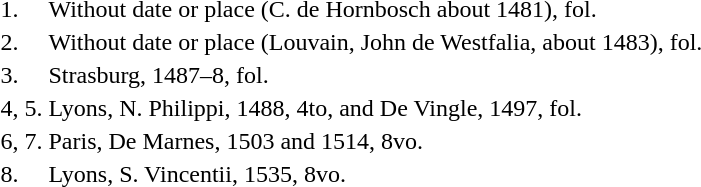<table>
<tr>
<td>1.</td>
<td>Without date or place (C. de Hornbosch about 1481), fol.</td>
</tr>
<tr>
<td>2.</td>
<td>Without date or place (Louvain, John de Westfalia, about 1483), fol.</td>
</tr>
<tr>
<td>3.</td>
<td>Strasburg, 1487–8, fol.</td>
</tr>
<tr>
<td>4, 5.</td>
<td>Lyons, N. Philippi, 1488, 4to, and De Vingle, 1497, fol.</td>
</tr>
<tr>
<td>6, 7.</td>
<td>Paris, De Marnes, 1503 and 1514, 8vo.</td>
</tr>
<tr>
<td>8.</td>
<td>Lyons, S. Vincentii, 1535, 8vo.</td>
</tr>
</table>
